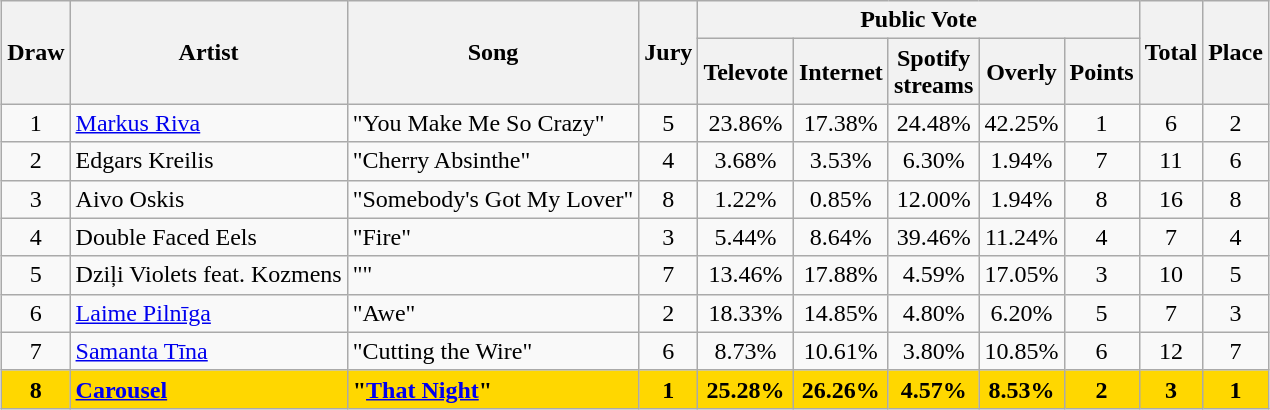<table class="sortable wikitable" style="margin: 1em auto 1em auto; text-align:center;">
<tr>
<th rowspan="2">Draw</th>
<th rowspan="2">Artist</th>
<th rowspan="2">Song</th>
<th rowspan="2">Jury</th>
<th colspan="5">Public Vote</th>
<th rowspan="2">Total</th>
<th rowspan="2">Place</th>
</tr>
<tr>
<th>Televote</th>
<th>Internet</th>
<th>Spotify<br>streams</th>
<th>Overly</th>
<th>Points</th>
</tr>
<tr>
<td>1</td>
<td align="left"><a href='#'>Markus Riva</a></td>
<td align="left">"You Make Me So Crazy"</td>
<td>5</td>
<td>23.86%</td>
<td>17.38%</td>
<td>24.48%</td>
<td>42.25%</td>
<td>1</td>
<td>6</td>
<td>2</td>
</tr>
<tr>
<td>2</td>
<td align="left">Edgars Kreilis</td>
<td align="left">"Cherry Absinthe"</td>
<td>4</td>
<td>3.68%</td>
<td>3.53%</td>
<td>6.30%</td>
<td>1.94%</td>
<td>7</td>
<td>11</td>
<td>6</td>
</tr>
<tr>
<td>3</td>
<td align="left">Aivo Oskis</td>
<td align="left">"Somebody's Got My Lover"</td>
<td>8</td>
<td>1.22%</td>
<td>0.85%</td>
<td>12.00%</td>
<td>1.94%</td>
<td>8</td>
<td>16</td>
<td>8</td>
</tr>
<tr>
<td>4</td>
<td align="left">Double Faced Eels</td>
<td align="left">"Fire"</td>
<td>3</td>
<td>5.44%</td>
<td>8.64%</td>
<td>39.46%</td>
<td>11.24%</td>
<td>4</td>
<td>7</td>
<td>4</td>
</tr>
<tr>
<td>5</td>
<td align="left">Dziļi Violets feat. Kozmens</td>
<td align="left">""</td>
<td>7</td>
<td>13.46%</td>
<td>17.88%</td>
<td>4.59%</td>
<td>17.05%</td>
<td>3</td>
<td>10</td>
<td>5</td>
</tr>
<tr>
<td>6</td>
<td align="left"><a href='#'>Laime Pilnīga</a></td>
<td align="left">"Awe"</td>
<td>2</td>
<td>18.33%</td>
<td>14.85%</td>
<td>4.80%</td>
<td>6.20%</td>
<td>5</td>
<td>7</td>
<td>3</td>
</tr>
<tr>
<td>7</td>
<td align="left"><a href='#'>Samanta Tīna</a></td>
<td align="left">"Cutting the Wire"</td>
<td>6</td>
<td>8.73%</td>
<td>10.61%</td>
<td>3.80%</td>
<td>10.85%</td>
<td>6</td>
<td>12</td>
<td>7</td>
</tr>
<tr style="font-weight:bold; background:gold;">
<td>8</td>
<td align="left"><a href='#'>Carousel</a></td>
<td align="left">"<a href='#'>That Night</a>"</td>
<td>1</td>
<td>25.28%</td>
<td>26.26%</td>
<td>4.57%</td>
<td>8.53%</td>
<td>2</td>
<td>3</td>
<td>1</td>
</tr>
</table>
